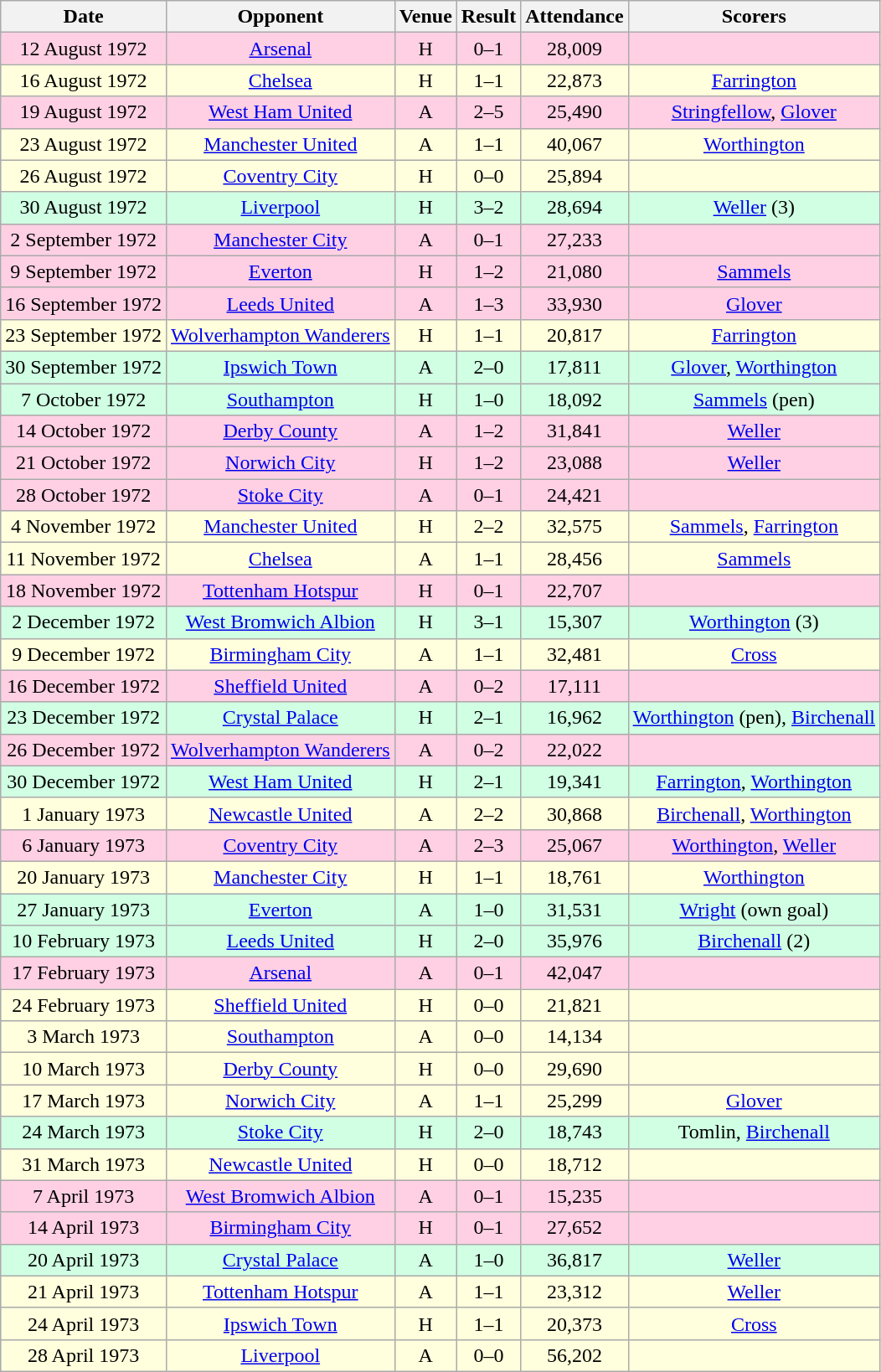<table class="wikitable sortable" style="font-size:100%; text-align:center">
<tr>
<th>Date</th>
<th>Opponent</th>
<th>Venue</th>
<th>Result</th>
<th>Attendance</th>
<th>Scorers</th>
</tr>
<tr style="background-color: #ffd0e3;">
<td>12 August 1972</td>
<td><a href='#'>Arsenal</a></td>
<td>H</td>
<td>0–1</td>
<td>28,009</td>
<td></td>
</tr>
<tr style="background-color: #ffffdd;">
<td>16 August 1972</td>
<td><a href='#'>Chelsea</a></td>
<td>H</td>
<td>1–1</td>
<td>22,873</td>
<td><a href='#'>Farrington</a></td>
</tr>
<tr style="background-color: #ffd0e3;">
<td>19 August 1972</td>
<td><a href='#'>West Ham United</a></td>
<td>A</td>
<td>2–5</td>
<td>25,490</td>
<td><a href='#'>Stringfellow</a>, <a href='#'>Glover</a></td>
</tr>
<tr style="background-color: #ffffdd;">
<td>23 August 1972</td>
<td><a href='#'>Manchester United</a></td>
<td>A</td>
<td>1–1</td>
<td>40,067</td>
<td><a href='#'>Worthington</a></td>
</tr>
<tr style="background-color: #ffffdd;">
<td>26 August 1972</td>
<td><a href='#'>Coventry City</a></td>
<td>H</td>
<td>0–0</td>
<td>25,894</td>
<td></td>
</tr>
<tr style="background-color: #d0ffe3;">
<td>30 August 1972</td>
<td><a href='#'>Liverpool</a></td>
<td>H</td>
<td>3–2</td>
<td>28,694</td>
<td><a href='#'>Weller</a> (3)</td>
</tr>
<tr style="background-color: #ffd0e3;">
<td>2 September 1972</td>
<td><a href='#'>Manchester City</a></td>
<td>A</td>
<td>0–1</td>
<td>27,233</td>
<td></td>
</tr>
<tr style="background-color: #ffd0e3;">
<td>9 September 1972</td>
<td><a href='#'>Everton</a></td>
<td>H</td>
<td>1–2</td>
<td>21,080</td>
<td><a href='#'>Sammels</a></td>
</tr>
<tr style="background-color: #ffd0e3;">
<td>16 September 1972</td>
<td><a href='#'>Leeds United</a></td>
<td>A</td>
<td>1–3</td>
<td>33,930</td>
<td><a href='#'>Glover</a></td>
</tr>
<tr style="background-color: #ffffdd;">
<td>23 September 1972</td>
<td><a href='#'>Wolverhampton Wanderers</a></td>
<td>H</td>
<td>1–1</td>
<td>20,817</td>
<td><a href='#'>Farrington</a></td>
</tr>
<tr style="background-color: #d0ffe3;">
<td>30 September 1972</td>
<td><a href='#'>Ipswich Town</a></td>
<td>A</td>
<td>2–0</td>
<td>17,811</td>
<td><a href='#'>Glover</a>, <a href='#'>Worthington</a></td>
</tr>
<tr style="background-color: #d0ffe3;">
<td>7 October 1972</td>
<td><a href='#'>Southampton</a></td>
<td>H</td>
<td>1–0</td>
<td>18,092</td>
<td><a href='#'>Sammels</a> (pen)</td>
</tr>
<tr style="background-color: #ffd0e3;">
<td>14 October 1972</td>
<td><a href='#'>Derby County</a></td>
<td>A</td>
<td>1–2</td>
<td>31,841</td>
<td><a href='#'>Weller</a></td>
</tr>
<tr style="background-color: #ffd0e3;">
<td>21 October 1972</td>
<td><a href='#'>Norwich City</a></td>
<td>H</td>
<td>1–2</td>
<td>23,088</td>
<td><a href='#'>Weller</a></td>
</tr>
<tr style="background-color: #ffd0e3;">
<td>28 October 1972</td>
<td><a href='#'>Stoke City</a></td>
<td>A</td>
<td>0–1</td>
<td>24,421</td>
<td></td>
</tr>
<tr style="background-color: #ffffdd;">
<td>4 November 1972</td>
<td><a href='#'>Manchester United</a></td>
<td>H</td>
<td>2–2</td>
<td>32,575</td>
<td><a href='#'>Sammels</a>, <a href='#'>Farrington</a></td>
</tr>
<tr style="background-color: #ffffdd;">
<td>11 November 1972</td>
<td><a href='#'>Chelsea</a></td>
<td>A</td>
<td>1–1</td>
<td>28,456</td>
<td><a href='#'>Sammels</a></td>
</tr>
<tr style="background-color: #ffd0e3;">
<td>18 November 1972</td>
<td><a href='#'>Tottenham Hotspur</a></td>
<td>H</td>
<td>0–1</td>
<td>22,707</td>
<td></td>
</tr>
<tr style="background-color: #d0ffe3;">
<td>2 December 1972</td>
<td><a href='#'>West Bromwich Albion</a></td>
<td>H</td>
<td>3–1</td>
<td>15,307</td>
<td><a href='#'>Worthington</a> (3)</td>
</tr>
<tr style="background-color: #ffffdd;">
<td>9 December 1972</td>
<td><a href='#'>Birmingham City</a></td>
<td>A</td>
<td>1–1</td>
<td>32,481</td>
<td><a href='#'>Cross</a></td>
</tr>
<tr style="background-color: #ffd0e3;">
<td>16 December 1972</td>
<td><a href='#'>Sheffield United</a></td>
<td>A</td>
<td>0–2</td>
<td>17,111</td>
<td></td>
</tr>
<tr style="background-color: #d0ffe3;">
<td>23 December 1972</td>
<td><a href='#'>Crystal Palace</a></td>
<td>H</td>
<td>2–1</td>
<td>16,962</td>
<td><a href='#'>Worthington</a> (pen), <a href='#'>Birchenall</a></td>
</tr>
<tr style="background-color: #ffd0e3;">
<td>26 December 1972</td>
<td><a href='#'>Wolverhampton Wanderers</a></td>
<td>A</td>
<td>0–2</td>
<td>22,022</td>
<td></td>
</tr>
<tr style="background-color: #d0ffe3;">
<td>30 December 1972</td>
<td><a href='#'>West Ham United</a></td>
<td>H</td>
<td>2–1</td>
<td>19,341</td>
<td><a href='#'>Farrington</a>, <a href='#'>Worthington</a></td>
</tr>
<tr style="background-color: #ffffdd;">
<td>1 January 1973</td>
<td><a href='#'>Newcastle United</a></td>
<td>A</td>
<td>2–2</td>
<td>30,868</td>
<td><a href='#'>Birchenall</a>, <a href='#'>Worthington</a></td>
</tr>
<tr style="background-color: #ffd0e3;">
<td>6 January 1973</td>
<td><a href='#'>Coventry City</a></td>
<td>A</td>
<td>2–3</td>
<td>25,067</td>
<td><a href='#'>Worthington</a>, <a href='#'>Weller</a></td>
</tr>
<tr style="background-color: #ffffdd;">
<td>20 January 1973</td>
<td><a href='#'>Manchester City</a></td>
<td>H</td>
<td>1–1</td>
<td>18,761</td>
<td><a href='#'>Worthington</a></td>
</tr>
<tr style="background-color: #d0ffe3;">
<td>27 January 1973</td>
<td><a href='#'>Everton</a></td>
<td>A</td>
<td>1–0</td>
<td>31,531</td>
<td><a href='#'>Wright</a> (own goal)</td>
</tr>
<tr style="background-color: #d0ffe3;">
<td>10 February 1973</td>
<td><a href='#'>Leeds United</a></td>
<td>H</td>
<td>2–0</td>
<td>35,976</td>
<td><a href='#'>Birchenall</a> (2)</td>
</tr>
<tr style="background-color: #ffd0e3;">
<td>17 February 1973</td>
<td><a href='#'>Arsenal</a></td>
<td>A</td>
<td>0–1</td>
<td>42,047</td>
<td></td>
</tr>
<tr style="background-color: #ffffdd;">
<td>24 February 1973</td>
<td><a href='#'>Sheffield United</a></td>
<td>H</td>
<td>0–0</td>
<td>21,821</td>
<td></td>
</tr>
<tr style="background-color: #ffffdd;">
<td>3 March 1973</td>
<td><a href='#'>Southampton</a></td>
<td>A</td>
<td>0–0</td>
<td>14,134</td>
<td></td>
</tr>
<tr style="background-color: #ffffdd;">
<td>10 March 1973</td>
<td><a href='#'>Derby County</a></td>
<td>H</td>
<td>0–0</td>
<td>29,690</td>
<td></td>
</tr>
<tr style="background-color: #ffffdd;">
<td>17 March 1973</td>
<td><a href='#'>Norwich City</a></td>
<td>A</td>
<td>1–1</td>
<td>25,299</td>
<td><a href='#'>Glover</a></td>
</tr>
<tr style="background-color: #d0ffe3;">
<td>24 March 1973</td>
<td><a href='#'>Stoke City</a></td>
<td>H</td>
<td>2–0</td>
<td>18,743</td>
<td>Tomlin, <a href='#'>Birchenall</a></td>
</tr>
<tr style="background-color: #ffffdd;">
<td>31 March 1973</td>
<td><a href='#'>Newcastle United</a></td>
<td>H</td>
<td>0–0</td>
<td>18,712</td>
<td></td>
</tr>
<tr style="background-color: #ffd0e3;">
<td>7 April 1973</td>
<td><a href='#'>West Bromwich Albion</a></td>
<td>A</td>
<td>0–1</td>
<td>15,235</td>
<td></td>
</tr>
<tr style="background-color: #ffd0e3;">
<td>14 April 1973</td>
<td><a href='#'>Birmingham City</a></td>
<td>H</td>
<td>0–1</td>
<td>27,652</td>
<td></td>
</tr>
<tr style="background-color: #d0ffe3;">
<td>20 April 1973</td>
<td><a href='#'>Crystal Palace</a></td>
<td>A</td>
<td>1–0</td>
<td>36,817</td>
<td><a href='#'>Weller</a></td>
</tr>
<tr style="background-color: #ffffdd;">
<td>21 April 1973</td>
<td><a href='#'>Tottenham Hotspur</a></td>
<td>A</td>
<td>1–1</td>
<td>23,312</td>
<td><a href='#'>Weller</a></td>
</tr>
<tr style="background-color: #ffffdd;">
<td>24 April 1973</td>
<td><a href='#'>Ipswich Town</a></td>
<td>H</td>
<td>1–1</td>
<td>20,373</td>
<td><a href='#'>Cross</a></td>
</tr>
<tr style="background-color: #ffffdd;">
<td>28 April 1973</td>
<td><a href='#'>Liverpool</a></td>
<td>A</td>
<td>0–0</td>
<td>56,202</td>
<td></td>
</tr>
</table>
